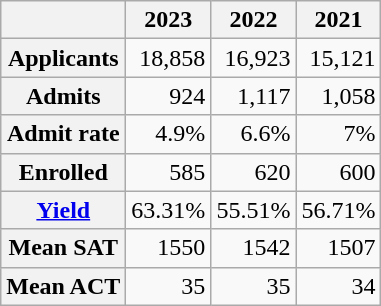<table class="wikitable plainrowheaders" style="text-align:right;">
<tr>
<th></th>
<th scope="col">2023</th>
<th scope="col">2022</th>
<th scope="col">2021</th>
</tr>
<tr>
<th scope="row">Applicants</th>
<td>18,858</td>
<td>16,923</td>
<td>15,121</td>
</tr>
<tr>
<th scope="row">Admits</th>
<td>924</td>
<td>1,117</td>
<td>1,058</td>
</tr>
<tr>
<th scope="row">Admit rate</th>
<td>4.9%</td>
<td>6.6%</td>
<td>7%</td>
</tr>
<tr>
<th scope="row">Enrolled</th>
<td>585</td>
<td>620</td>
<td>600</td>
</tr>
<tr>
<th scope="row"><a href='#'>Yield</a></th>
<td>63.31%</td>
<td>55.51%</td>
<td>56.71%</td>
</tr>
<tr>
<th scope="row">Mean SAT</th>
<td>1550</td>
<td>1542</td>
<td>1507</td>
</tr>
<tr>
<th scope="row">Mean ACT</th>
<td>35</td>
<td>35</td>
<td>34</td>
</tr>
</table>
